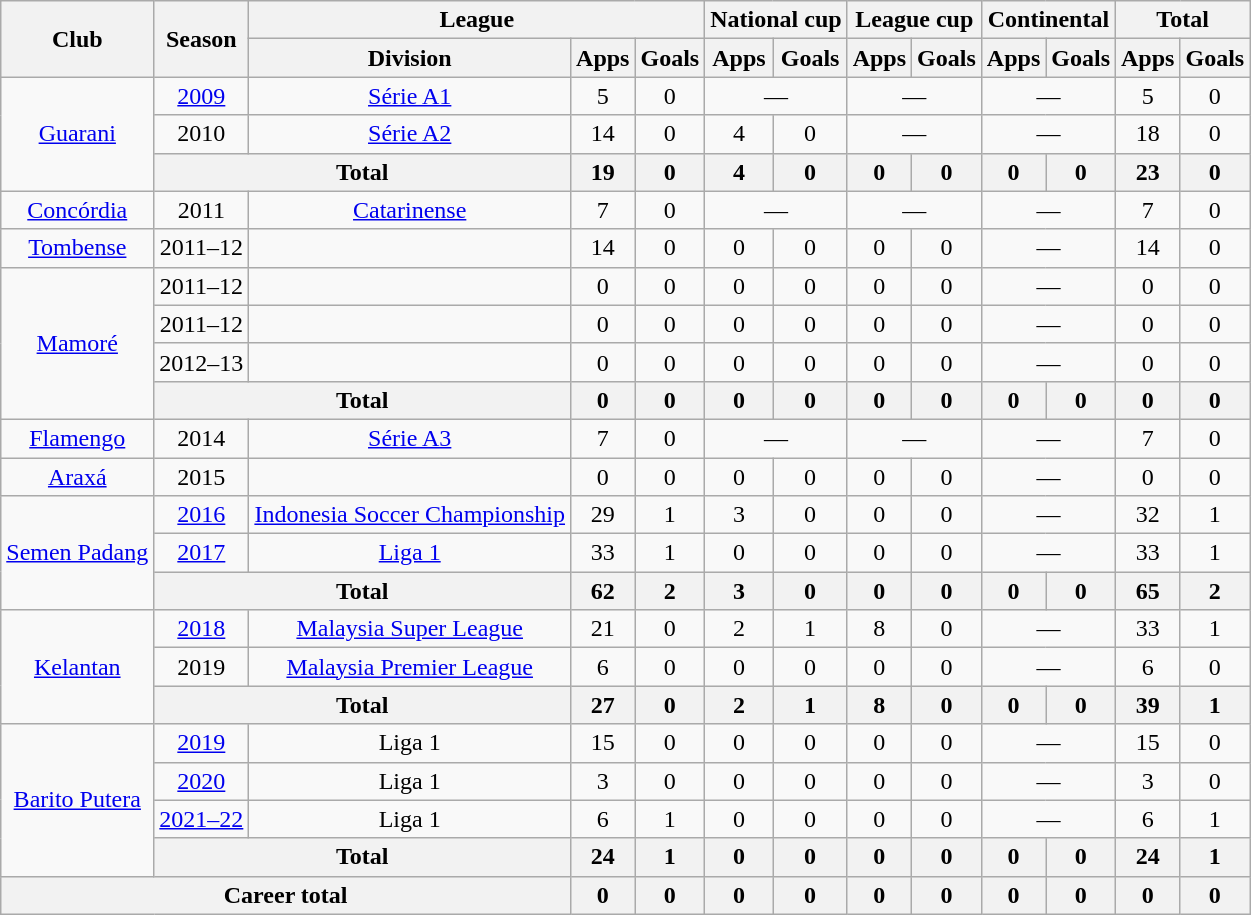<table class=wikitable style="text-align:center">
<tr>
<th rowspan="2">Club</th>
<th rowspan="2">Season</th>
<th colspan="3">League</th>
<th colspan="2">National cup</th>
<th colspan="2">League cup</th>
<th colspan="2">Continental</th>
<th colspan="2">Total</th>
</tr>
<tr>
<th>Division</th>
<th>Apps</th>
<th>Goals</th>
<th>Apps</th>
<th>Goals</th>
<th>Apps</th>
<th>Goals</th>
<th>Apps</th>
<th>Goals</th>
<th>Apps</th>
<th>Goals</th>
</tr>
<tr>
<td rowspan="3"><a href='#'>Guarani</a></td>
<td><a href='#'>2009</a></td>
<td><a href='#'>Série A1</a></td>
<td>5</td>
<td>0</td>
<td colspan="2">—</td>
<td colspan="2">—</td>
<td colspan="2">—</td>
<td>5</td>
<td>0</td>
</tr>
<tr>
<td>2010</td>
<td><a href='#'>Série A2</a></td>
<td>14</td>
<td>0</td>
<td>4</td>
<td>0</td>
<td colspan="2">—</td>
<td colspan="2">—</td>
<td>18</td>
<td>0</td>
</tr>
<tr>
<th colspan="2">Total</th>
<th>19</th>
<th>0</th>
<th>4</th>
<th>0</th>
<th>0</th>
<th>0</th>
<th>0</th>
<th>0</th>
<th>23</th>
<th>0</th>
</tr>
<tr>
<td><a href='#'>Concórdia</a></td>
<td>2011</td>
<td><a href='#'>Catarinense</a></td>
<td>7</td>
<td>0</td>
<td colspan="2">—</td>
<td colspan="2">—</td>
<td colspan="2">—</td>
<td>7</td>
<td>0</td>
</tr>
<tr>
<td><a href='#'>Tombense</a></td>
<td>2011–12</td>
<td></td>
<td>14</td>
<td>0</td>
<td>0</td>
<td>0</td>
<td>0</td>
<td>0</td>
<td colspan="2">—</td>
<td>14</td>
<td>0</td>
</tr>
<tr>
<td rowspan="4"><a href='#'>Mamoré</a></td>
<td>2011–12</td>
<td></td>
<td>0</td>
<td>0</td>
<td>0</td>
<td>0</td>
<td>0</td>
<td>0</td>
<td colspan="2">—</td>
<td>0</td>
<td>0</td>
</tr>
<tr>
<td>2011–12</td>
<td></td>
<td>0</td>
<td>0</td>
<td>0</td>
<td>0</td>
<td>0</td>
<td>0</td>
<td colspan="2">—</td>
<td>0</td>
<td>0</td>
</tr>
<tr>
<td>2012–13</td>
<td></td>
<td>0</td>
<td>0</td>
<td>0</td>
<td>0</td>
<td>0</td>
<td>0</td>
<td colspan="2">—</td>
<td>0</td>
<td>0</td>
</tr>
<tr>
<th colspan="2">Total</th>
<th>0</th>
<th>0</th>
<th>0</th>
<th>0</th>
<th>0</th>
<th>0</th>
<th>0</th>
<th>0</th>
<th>0</th>
<th>0</th>
</tr>
<tr>
<td><a href='#'>Flamengo</a></td>
<td>2014</td>
<td><a href='#'>Série A3</a></td>
<td>7</td>
<td>0</td>
<td colspan="2">—</td>
<td colspan="2">—</td>
<td colspan="2">—</td>
<td>7</td>
<td>0</td>
</tr>
<tr>
<td><a href='#'>Araxá</a></td>
<td>2015</td>
<td></td>
<td>0</td>
<td>0</td>
<td>0</td>
<td>0</td>
<td>0</td>
<td>0</td>
<td colspan="2">—</td>
<td>0</td>
<td>0</td>
</tr>
<tr>
<td rowspan="3"><a href='#'>Semen Padang</a></td>
<td><a href='#'>2016</a></td>
<td><a href='#'>Indonesia Soccer Championship</a></td>
<td>29</td>
<td>1</td>
<td>3</td>
<td>0</td>
<td>0</td>
<td>0</td>
<td colspan="2">—</td>
<td>32</td>
<td>1</td>
</tr>
<tr>
<td><a href='#'>2017</a></td>
<td><a href='#'>Liga 1</a></td>
<td>33</td>
<td>1</td>
<td>0</td>
<td>0</td>
<td>0</td>
<td>0</td>
<td colspan="2">—</td>
<td>33</td>
<td>1</td>
</tr>
<tr>
<th colspan="2">Total</th>
<th>62</th>
<th>2</th>
<th>3</th>
<th>0</th>
<th>0</th>
<th>0</th>
<th>0</th>
<th>0</th>
<th>65</th>
<th>2</th>
</tr>
<tr>
<td rowspan="3"><a href='#'>Kelantan</a></td>
<td><a href='#'>2018</a></td>
<td><a href='#'>Malaysia Super League</a></td>
<td>21</td>
<td>0</td>
<td>2</td>
<td>1</td>
<td>8</td>
<td>0</td>
<td colspan="2">—</td>
<td>33</td>
<td>1</td>
</tr>
<tr>
<td>2019</td>
<td><a href='#'>Malaysia Premier League</a></td>
<td>6</td>
<td>0</td>
<td>0</td>
<td>0</td>
<td>0</td>
<td>0</td>
<td colspan="2">—</td>
<td>6</td>
<td>0</td>
</tr>
<tr>
<th colspan="2">Total</th>
<th>27</th>
<th>0</th>
<th>2</th>
<th>1</th>
<th>8</th>
<th>0</th>
<th>0</th>
<th>0</th>
<th>39</th>
<th>1</th>
</tr>
<tr>
<td rowspan="4"><a href='#'>Barito Putera</a></td>
<td><a href='#'>2019</a></td>
<td>Liga 1</td>
<td>15</td>
<td>0</td>
<td>0</td>
<td>0</td>
<td>0</td>
<td>0</td>
<td colspan="2">—</td>
<td>15</td>
<td>0</td>
</tr>
<tr>
<td><a href='#'>2020</a></td>
<td>Liga 1</td>
<td>3</td>
<td>0</td>
<td>0</td>
<td>0</td>
<td>0</td>
<td>0</td>
<td colspan="2">—</td>
<td>3</td>
<td>0</td>
</tr>
<tr>
<td><a href='#'>2021–22</a></td>
<td>Liga 1</td>
<td>6</td>
<td>1</td>
<td>0</td>
<td>0</td>
<td>0</td>
<td>0</td>
<td colspan="2">—</td>
<td>6</td>
<td>1</td>
</tr>
<tr>
<th colspan="2">Total</th>
<th>24</th>
<th>1</th>
<th>0</th>
<th>0</th>
<th>0</th>
<th>0</th>
<th>0</th>
<th>0</th>
<th>24</th>
<th>1</th>
</tr>
<tr>
<th colspan="3">Career total</th>
<th>0</th>
<th>0</th>
<th>0</th>
<th>0</th>
<th>0</th>
<th>0</th>
<th>0</th>
<th>0</th>
<th>0</th>
<th>0</th>
</tr>
</table>
